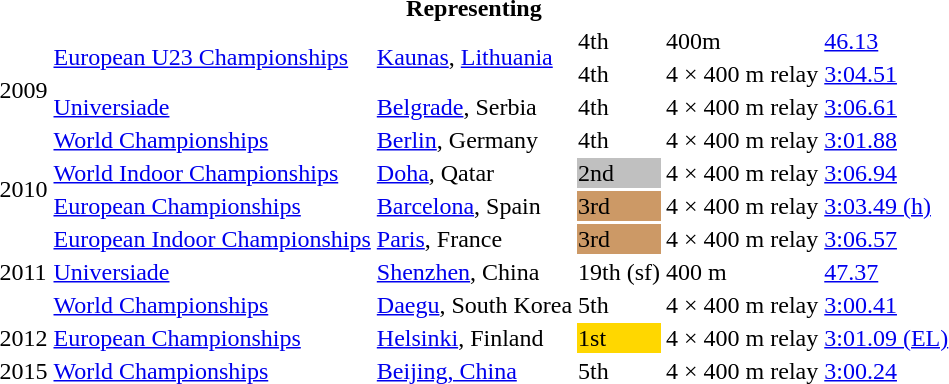<table>
<tr>
<th colspan="6">Representing </th>
</tr>
<tr>
<td rowspan=4>2009</td>
<td rowspan=2><a href='#'>European U23 Championships</a></td>
<td rowspan=2><a href='#'>Kaunas</a>, <a href='#'>Lithuania</a></td>
<td>4th</td>
<td>400m</td>
<td><a href='#'>46.13</a></td>
</tr>
<tr>
<td>4th</td>
<td>4 × 400 m relay</td>
<td><a href='#'>3:04.51</a></td>
</tr>
<tr>
<td><a href='#'>Universiade</a></td>
<td><a href='#'>Belgrade</a>, Serbia</td>
<td>4th</td>
<td>4 × 400 m relay</td>
<td><a href='#'>3:06.61</a></td>
</tr>
<tr>
<td><a href='#'>World Championships</a></td>
<td><a href='#'>Berlin</a>, Germany</td>
<td>4th</td>
<td>4 × 400 m relay</td>
<td><a href='#'>3:01.88</a></td>
</tr>
<tr>
<td rowspan=2>2010</td>
<td><a href='#'>World Indoor Championships</a></td>
<td><a href='#'>Doha</a>, Qatar</td>
<td bgcolor="silver">2nd</td>
<td>4 × 400 m relay</td>
<td><a href='#'>3:06.94</a></td>
</tr>
<tr>
<td><a href='#'>European Championships</a></td>
<td><a href='#'>Barcelona</a>, Spain</td>
<td bgcolor="cc9966">3rd</td>
<td>4 × 400 m relay</td>
<td><a href='#'>3:03.49 (h)</a></td>
</tr>
<tr>
<td rowspan=3>2011</td>
<td><a href='#'>European Indoor Championships</a></td>
<td><a href='#'>Paris</a>, France</td>
<td bgcolor="cc9966">3rd</td>
<td>4 × 400 m relay</td>
<td><a href='#'>3:06.57</a></td>
</tr>
<tr>
<td><a href='#'>Universiade</a></td>
<td><a href='#'>Shenzhen</a>, China</td>
<td>19th (sf)</td>
<td>400 m</td>
<td><a href='#'>47.37</a></td>
</tr>
<tr>
<td><a href='#'>World Championships</a></td>
<td><a href='#'>Daegu</a>, South Korea</td>
<td>5th</td>
<td>4 × 400 m relay</td>
<td><a href='#'>3:00.41</a></td>
</tr>
<tr>
<td>2012</td>
<td><a href='#'>European Championships</a></td>
<td><a href='#'>Helsinki</a>, Finland</td>
<td bgcolor="gold">1st</td>
<td>4 × 400 m relay</td>
<td><a href='#'>3:01.09 (EL)</a></td>
</tr>
<tr>
<td>2015</td>
<td><a href='#'>World Championships</a></td>
<td><a href='#'>Beijing, China</a></td>
<td>5th</td>
<td>4 × 400 m relay</td>
<td><a href='#'>3:00.24</a></td>
</tr>
</table>
